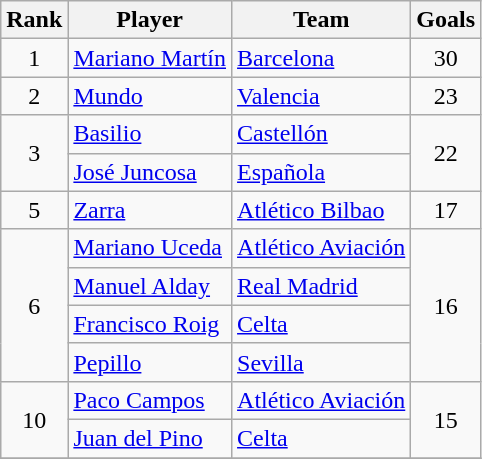<table class="wikitable">
<tr>
<th>Rank</th>
<th>Player</th>
<th>Team</th>
<th>Goals</th>
</tr>
<tr>
<td align=center>1</td>
<td> <a href='#'>Mariano Martín</a></td>
<td><a href='#'>Barcelona</a></td>
<td align=center>30</td>
</tr>
<tr>
<td align=center>2</td>
<td> <a href='#'>Mundo</a></td>
<td><a href='#'>Valencia</a></td>
<td align=center>23</td>
</tr>
<tr>
<td rowspan=2 align=center>3</td>
<td> <a href='#'>Basilio</a></td>
<td><a href='#'>Castellón</a></td>
<td rowspan=2 align=center>22</td>
</tr>
<tr>
<td> <a href='#'>José Juncosa</a></td>
<td><a href='#'>Española</a></td>
</tr>
<tr>
<td align=center>5</td>
<td> <a href='#'>Zarra</a></td>
<td><a href='#'>Atlético Bilbao</a></td>
<td align=center>17</td>
</tr>
<tr>
<td align=center rowspan=4>6</td>
<td> <a href='#'>Mariano Uceda</a></td>
<td><a href='#'>Atlético Aviación</a></td>
<td align=center rowspan=4>16</td>
</tr>
<tr>
<td> <a href='#'>Manuel Alday</a></td>
<td><a href='#'>Real Madrid</a></td>
</tr>
<tr>
<td> <a href='#'>Francisco Roig</a></td>
<td><a href='#'>Celta</a></td>
</tr>
<tr>
<td> <a href='#'>Pepillo</a></td>
<td><a href='#'>Sevilla</a></td>
</tr>
<tr>
<td align=center rowspan=2>10</td>
<td> <a href='#'>Paco Campos</a></td>
<td><a href='#'>Atlético Aviación</a></td>
<td align=center rowspan=2>15</td>
</tr>
<tr>
<td> <a href='#'>Juan del Pino</a></td>
<td><a href='#'>Celta</a></td>
</tr>
<tr>
</tr>
</table>
